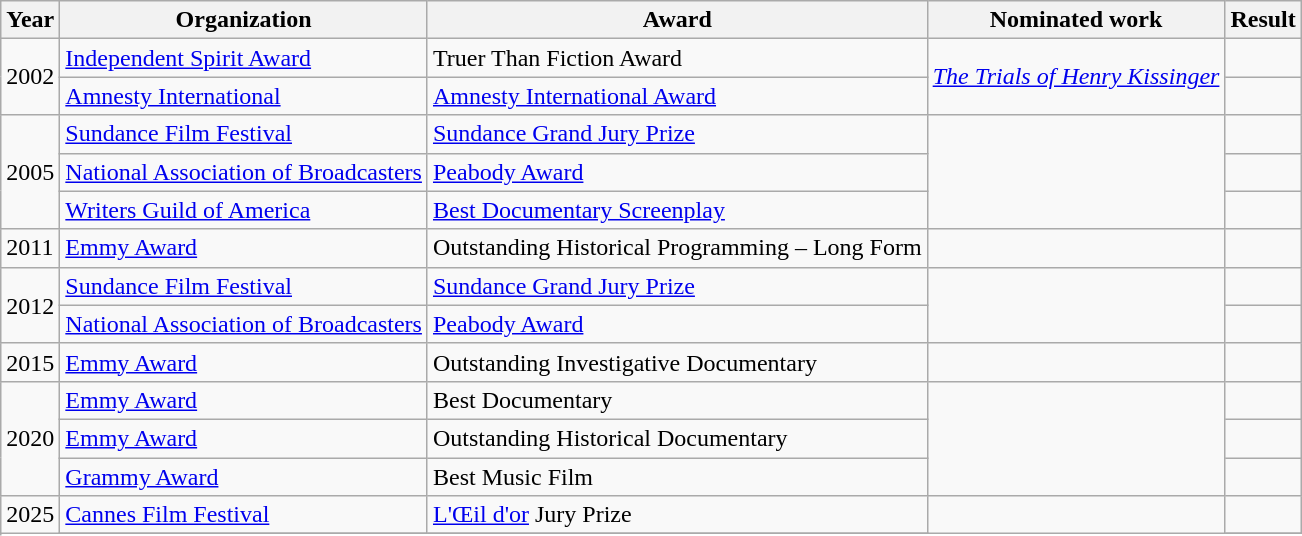<table class="wikitable">
<tr>
<th>Year</th>
<th>Organization</th>
<th>Award</th>
<th>Nominated work</th>
<th>Result</th>
</tr>
<tr>
<td rowspan=2>2002</td>
<td><a href='#'>Independent Spirit Award</a></td>
<td>Truer Than Fiction Award</td>
<td rowspan=2 style="text-align:center;"><em><a href='#'>The Trials of Henry Kissinger</a></em></td>
<td></td>
</tr>
<tr>
<td><a href='#'>Amnesty International</a></td>
<td><a href='#'>Amnesty International Award</a></td>
<td></td>
</tr>
<tr>
<td rowspan=3>2005</td>
<td><a href='#'>Sundance Film Festival</a></td>
<td><a href='#'>Sundance Grand Jury Prize</a></td>
<td rowspan=3></td>
<td></td>
</tr>
<tr>
<td><a href='#'>National Association of Broadcasters</a></td>
<td><a href='#'>Peabody Award</a></td>
<td></td>
</tr>
<tr>
<td><a href='#'>Writers Guild of America</a></td>
<td><a href='#'>Best Documentary Screenplay</a></td>
<td></td>
</tr>
<tr>
<td>2011</td>
<td><a href='#'>Emmy Award</a></td>
<td>Outstanding Historical Programming – Long Form</td>
<td></td>
<td></td>
</tr>
<tr>
<td rowspan=2>2012</td>
<td><a href='#'>Sundance Film Festival</a></td>
<td><a href='#'>Sundance Grand Jury Prize</a></td>
<td rowspan=2></td>
<td></td>
</tr>
<tr>
<td><a href='#'>National Association of Broadcasters</a></td>
<td><a href='#'>Peabody Award</a></td>
<td></td>
</tr>
<tr>
<td>2015</td>
<td><a href='#'>Emmy Award</a></td>
<td>Outstanding Investigative Documentary</td>
<td></td>
<td></td>
</tr>
<tr>
<td rowspan=3>2020</td>
<td><a href='#'>Emmy Award</a></td>
<td>Best Documentary</td>
<td rowspan=3></td>
<td></td>
</tr>
<tr>
<td><a href='#'>Emmy Award</a></td>
<td>Outstanding Historical Documentary</td>
<td></td>
</tr>
<tr>
<td><a href='#'>Grammy Award</a></td>
<td>Best Music Film</td>
<td></td>
</tr>
<tr>
<td rowspan=3>2025</td>
<td><a href='#'>Cannes Film Festival</a></td>
<td><a href='#'>L'Œil d'or</a> Jury Prize</td>
<td rowspan=3></td>
<td></td>
</tr>
<tr>
</tr>
</table>
